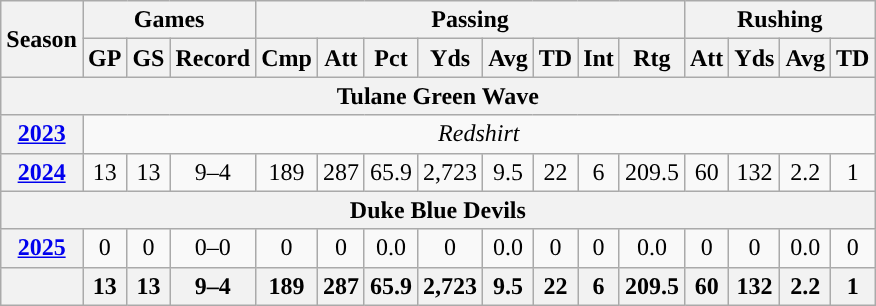<table class="wikitable" style="text-align:center;">
<tr>
<th rowspan="2">Season</th>
<th colspan="3">Games</th>
<th colspan="8">Passing</th>
<th colspan="5">Rushing</th>
</tr>
<tr>
<th>GP</th>
<th>GS</th>
<th>Record</th>
<th>Cmp</th>
<th>Att</th>
<th>Pct</th>
<th>Yds</th>
<th>Avg</th>
<th>TD</th>
<th>Int</th>
<th>Rtg</th>
<th>Att</th>
<th>Yds</th>
<th>Avg</th>
<th>TD</th>
</tr>
<tr>
<th colspan="16">Tulane Green Wave</th>
</tr>
<tr>
<th><a href='#'>2023</a></th>
<td colspan="16"><em>Redshirt </em></td>
</tr>
<tr>
<th><a href='#'>2024</a></th>
<td>13</td>
<td>13</td>
<td>9–4</td>
<td>189</td>
<td>287</td>
<td>65.9</td>
<td>2,723</td>
<td>9.5</td>
<td>22</td>
<td>6</td>
<td>209.5</td>
<td>60</td>
<td>132</td>
<td>2.2</td>
<td>1</td>
</tr>
<tr>
<th colspan="16">Duke Blue Devils</th>
</tr>
<tr>
<th><a href='#'>2025</a></th>
<td>0</td>
<td>0</td>
<td>0–0</td>
<td>0</td>
<td>0</td>
<td>0.0</td>
<td>0</td>
<td>0.0</td>
<td>0</td>
<td>0</td>
<td>0.0</td>
<td>0</td>
<td>0</td>
<td>0.0</td>
<td>0</td>
</tr>
<tr>
<th></th>
<th>13</th>
<th>13</th>
<th>9–4</th>
<th>189</th>
<th>287</th>
<th>65.9</th>
<th>2,723</th>
<th>9.5</th>
<th>22</th>
<th>6</th>
<th>209.5</th>
<th>60</th>
<th>132</th>
<th>2.2</th>
<th>1</th>
</tr>
</table>
